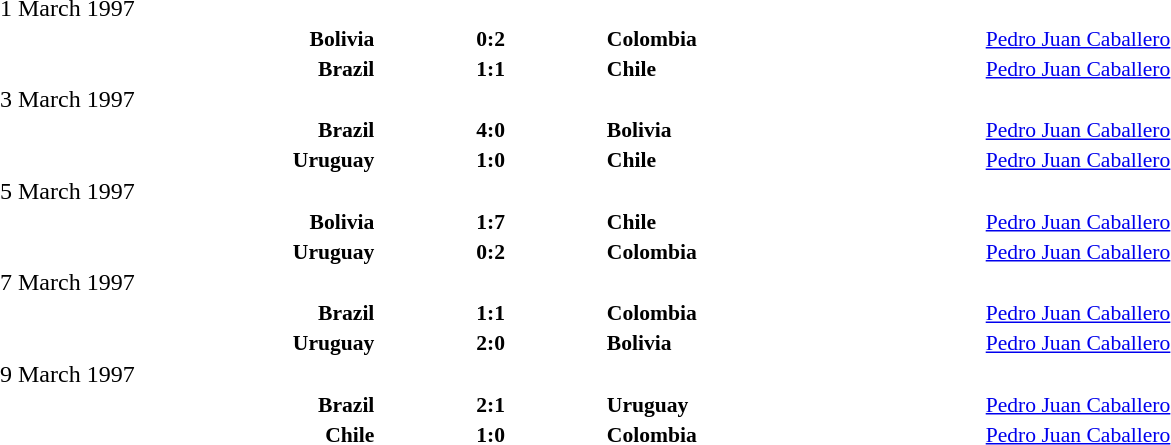<table width=100% cellspacing=1>
<tr>
<th width=20%></th>
<th width=12%></th>
<th width=20%></th>
<th width=33%></th>
</tr>
<tr>
<td>1 March 1997</td>
</tr>
<tr style=font-size:90%>
<td align=right><strong>Bolivia</strong></td>
<td align=center><strong>0:2</strong></td>
<td><strong>Colombia</strong></td>
<td><a href='#'>Pedro Juan Caballero</a></td>
<td></td>
</tr>
<tr style=font-size:90%>
<td align=right><strong>Brazil</strong></td>
<td align=center><strong>1:1</strong></td>
<td><strong>Chile</strong></td>
<td><a href='#'>Pedro Juan Caballero</a></td>
<td></td>
</tr>
<tr>
<td>3 March 1997</td>
</tr>
<tr style=font-size:90%>
<td align=right><strong>Brazil</strong></td>
<td align=center><strong>4:0</strong></td>
<td><strong>Bolivia</strong></td>
<td><a href='#'>Pedro Juan Caballero</a></td>
<td></td>
</tr>
<tr style=font-size:90%>
<td align=right><strong>Uruguay</strong></td>
<td align=center><strong>1:0</strong></td>
<td><strong>Chile</strong></td>
<td><a href='#'>Pedro Juan Caballero</a></td>
<td></td>
</tr>
<tr>
<td>5 March 1997</td>
</tr>
<tr style=font-size:90%>
<td align=right><strong>Bolivia</strong></td>
<td align=center><strong>1:7</strong></td>
<td><strong>Chile</strong></td>
<td><a href='#'>Pedro Juan Caballero</a></td>
<td></td>
</tr>
<tr style=font-size:90%>
<td align=right><strong>Uruguay</strong></td>
<td align=center><strong>0:2</strong></td>
<td><strong>Colombia</strong></td>
<td><a href='#'>Pedro Juan Caballero</a></td>
<td></td>
</tr>
<tr>
<td>7 March 1997</td>
</tr>
<tr style=font-size:90%>
<td align=right><strong>Brazil</strong></td>
<td align=center><strong>1:1</strong></td>
<td><strong>Colombia</strong></td>
<td><a href='#'>Pedro Juan Caballero</a></td>
<td></td>
</tr>
<tr style=font-size:90%>
<td align=right><strong>Uruguay</strong></td>
<td align=center><strong>2:0</strong></td>
<td><strong>Bolivia</strong></td>
<td><a href='#'>Pedro Juan Caballero</a></td>
<td></td>
</tr>
<tr>
<td>9 March 1997</td>
</tr>
<tr style=font-size:90%>
<td align=right><strong>Brazil</strong></td>
<td align=center><strong>2:1</strong></td>
<td><strong>Uruguay</strong></td>
<td><a href='#'>Pedro Juan Caballero</a></td>
<td></td>
</tr>
<tr style=font-size:90%>
<td align=right><strong>Chile</strong></td>
<td align=center><strong>1:0</strong></td>
<td><strong>Colombia</strong></td>
<td><a href='#'>Pedro Juan Caballero</a></td>
<td></td>
</tr>
</table>
